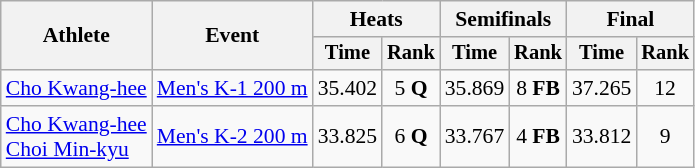<table class=wikitable style="font-size:90%">
<tr>
<th rowspan="2">Athlete</th>
<th rowspan="2">Event</th>
<th colspan=2>Heats</th>
<th colspan=2>Semifinals</th>
<th colspan=2>Final</th>
</tr>
<tr style="font-size:95%">
<th>Time</th>
<th>Rank</th>
<th>Time</th>
<th>Rank</th>
<th>Time</th>
<th>Rank</th>
</tr>
<tr align=center>
<td align=left><a href='#'>Cho Kwang-hee</a></td>
<td align=left><a href='#'>Men's K-1 200 m</a></td>
<td>35.402</td>
<td>5 <strong>Q</strong></td>
<td>35.869</td>
<td>8 <strong>FB</strong></td>
<td>37.265</td>
<td>12</td>
</tr>
<tr align=center>
<td align=left><a href='#'>Cho Kwang-hee</a><br><a href='#'>Choi Min-kyu</a></td>
<td align=left><a href='#'>Men's K-2 200 m</a></td>
<td>33.825</td>
<td>6 <strong>Q</strong></td>
<td>33.767</td>
<td>4 <strong>FB</strong></td>
<td>33.812</td>
<td>9</td>
</tr>
</table>
